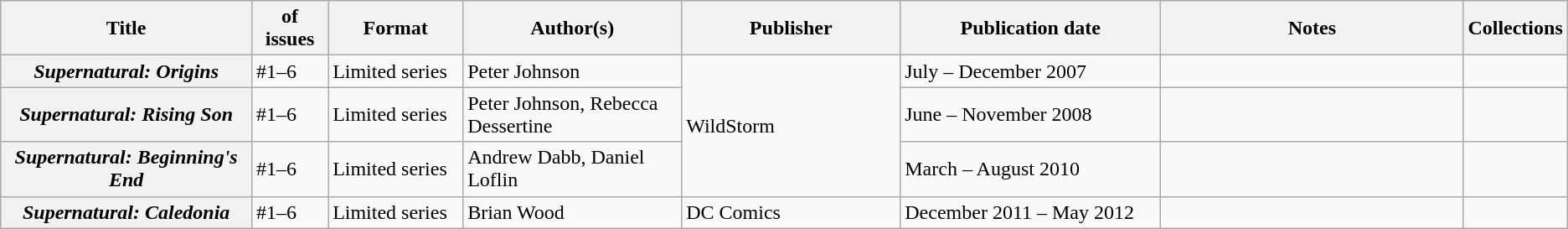<table class="wikitable">
<tr>
<th>Title</th>
<th style="width:40pt"> of issues</th>
<th style="width:75pt">Format</th>
<th style="width:125pt">Author(s)</th>
<th style="width:125pt">Publisher</th>
<th style="width:150pt">Publication date</th>
<th style="width:175pt">Notes</th>
<th>Collections</th>
</tr>
<tr>
<th><em>Supernatural: Origins</em></th>
<td>#1–6</td>
<td>Limited series</td>
<td>Peter Johnson</td>
<td rowspan="3">WildStorm</td>
<td>July – December 2007</td>
<td></td>
<td></td>
</tr>
<tr>
<th><em>Supernatural: Rising Son</em></th>
<td>#1–6</td>
<td>Limited series</td>
<td>Peter Johnson, Rebecca Dessertine</td>
<td>June – November 2008</td>
<td></td>
<td></td>
</tr>
<tr>
<th><em>Supernatural: Beginning's End</em></th>
<td>#1–6</td>
<td>Limited series</td>
<td>Andrew Dabb, Daniel Loflin</td>
<td>March – August 2010</td>
<td></td>
<td></td>
</tr>
<tr>
<th><em>Supernatural: Caledonia</em></th>
<td>#1–6</td>
<td>Limited series</td>
<td>Brian Wood</td>
<td>DC Comics</td>
<td>December 2011 – May 2012</td>
<td></td>
<td></td>
</tr>
</table>
